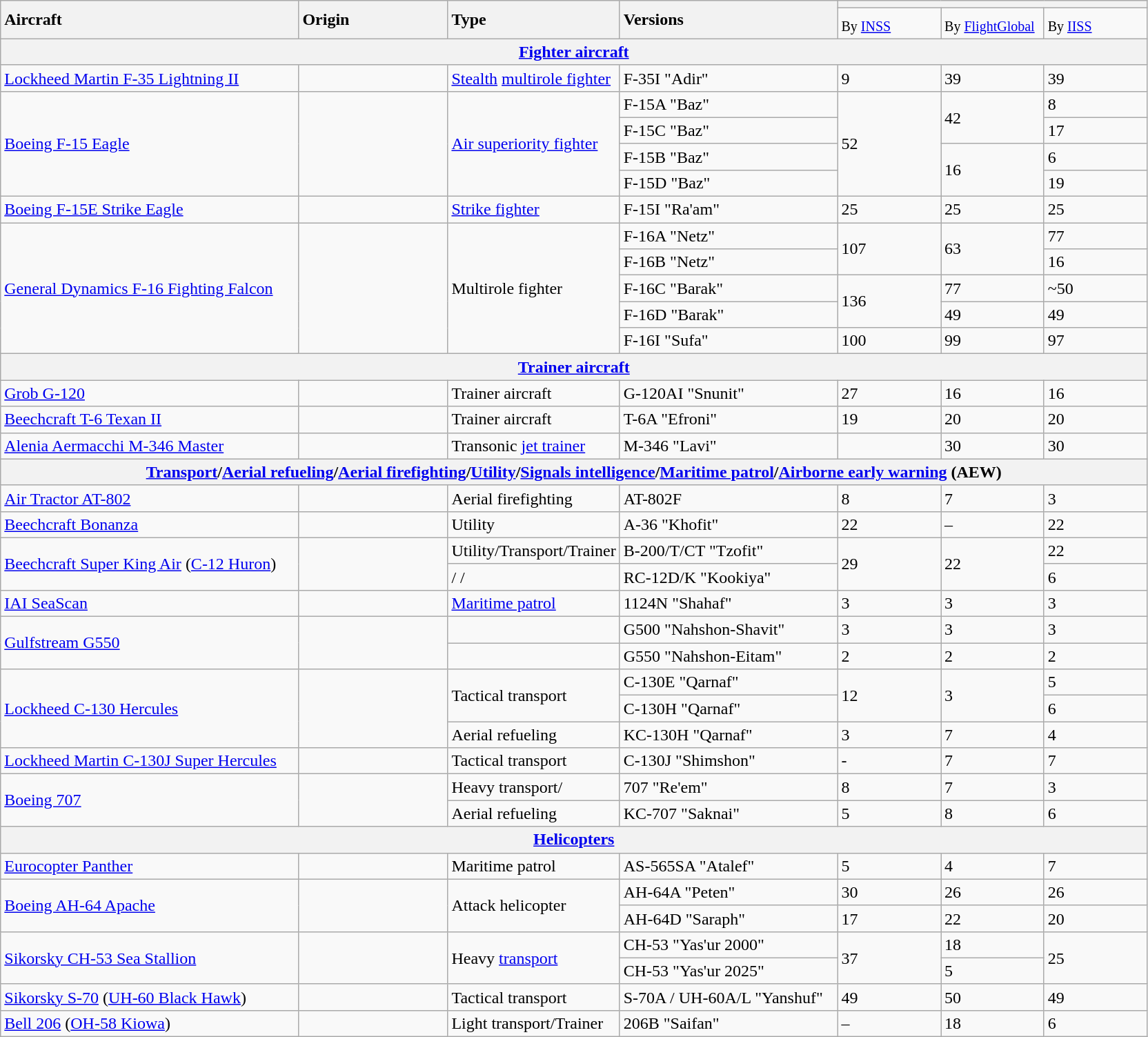<table class="wikitable">
<tr>
<th style="text-align:left; width:26%;" rowspan = "2">Aircraft</th>
<th style="text-align:left; width:13%;" rowspan = "2">Origin</th>
<th style="text-align:left; width:15%;" rowspan = "2">Type</th>
<th style="text-align:left; width:19%;" rowspan = "2">Versions</th>
<th style="text-align:left; width:27%;" colspan = "3"></th>
</tr>
<tr>
<td style="text-align:left; width:9%;"><sub>By <a href='#'>INSS</a></sub></td>
<td style="text-align:left; width:9%;"><sub>By <a href='#'>FlightGlobal</a></sub></td>
<td style="text-align:left; width:9%;"><sub>By <a href='#'>IISS</a></sub></td>
</tr>
<tr>
<th style="align: center;" colspan="7"><a href='#'>Fighter aircraft</a></th>
</tr>
<tr>
<td><a href='#'>Lockheed Martin F-35 Lightning II</a></td>
<td></td>
<td><a href='#'>Stealth</a> <a href='#'>multirole fighter</a></td>
<td>F-35I "Adir"</td>
<td>9</td>
<td>39</td>
<td>39</td>
</tr>
<tr>
<td rowspan="4"><a href='#'>Boeing F-15 Eagle</a></td>
<td rowspan="4"></td>
<td rowspan="4"><a href='#'>Air superiority fighter</a></td>
<td>F-15A "Baz"</td>
<td rowspan="4"> 52</td>
<td rowspan= "2"> 42</td>
<td>8</td>
</tr>
<tr>
<td>F-15C "Baz"</td>
<td>17</td>
</tr>
<tr>
<td>F-15B "Baz"</td>
<td rowspan="2"> 16</td>
<td>6</td>
</tr>
<tr>
<td>F-15D "Baz"</td>
<td>19</td>
</tr>
<tr>
<td><a href='#'>Boeing F-15E Strike Eagle</a></td>
<td></td>
<td><a href='#'>Strike fighter</a></td>
<td>F-15I "Ra'am"</td>
<td>25</td>
<td>25</td>
<td>25</td>
</tr>
<tr>
<td rowspan = "5"><a href='#'>General Dynamics F-16 Fighting Falcon</a></td>
<td rowspan="5"></td>
<td rowspan="5">Multirole fighter</td>
<td>F-16A "Netz"</td>
<td rowspan="2"> 107</td>
<td rowspan="2"> 63</td>
<td>77</td>
</tr>
<tr>
<td>F-16B "Netz"</td>
<td>16</td>
</tr>
<tr>
<td>F-16C "Barak"</td>
<td rowspan="2"> 136</td>
<td>77</td>
<td>~50</td>
</tr>
<tr>
<td>F-16D "Barak"</td>
<td>49</td>
<td>49</td>
</tr>
<tr>
<td>F-16I "Sufa"</td>
<td>100</td>
<td>99</td>
<td>97</td>
</tr>
<tr>
<th style="align: center;" colspan="7"><a href='#'>Trainer aircraft</a></th>
</tr>
<tr>
<td><a href='#'>Grob G-120</a></td>
<td></td>
<td>Trainer aircraft</td>
<td>G-120AI "Snunit"</td>
<td>27</td>
<td>16</td>
<td>16</td>
</tr>
<tr>
<td><a href='#'>Beechcraft T-6 Texan II</a></td>
<td></td>
<td>Trainer aircraft</td>
<td>T-6A "Efroni"</td>
<td>19</td>
<td>20</td>
<td>20</td>
</tr>
<tr>
<td><a href='#'>Alenia Aermacchi M-346 Master</a></td>
<td></td>
<td>Transonic <a href='#'>jet trainer</a></td>
<td>M-346 "Lavi"</td>
<td></td>
<td>30</td>
<td>30</td>
</tr>
<tr>
<th style="align: center;" colspan="7"><a href='#'>Transport</a>/<a href='#'>Aerial refueling</a>/<a href='#'>Aerial firefighting</a>/<a href='#'>Utility</a>/<a href='#'>Signals intelligence</a>/<a href='#'>Maritime patrol</a>/<a href='#'>Airborne early warning</a> (AEW)</th>
</tr>
<tr>
<td><a href='#'>Air Tractor AT-802</a></td>
<td></td>
<td>Aerial firefighting</td>
<td>AT-802F</td>
<td>8</td>
<td>7</td>
<td>3</td>
</tr>
<tr>
<td><a href='#'>Beechcraft Bonanza</a></td>
<td></td>
<td>Utility</td>
<td>A-36 "Khofit"</td>
<td>22</td>
<td>–</td>
<td>22</td>
</tr>
<tr>
<td rowspan = "2"><a href='#'>Beechcraft Super King Air</a> (<a href='#'>C-12 Huron</a>)</td>
<td rowspan="2"></td>
<td>Utility/Transport/Trainer</td>
<td>B-200/T/CT "Tzofit"</td>
<td rowspan="2"> 29</td>
<td rowspan="2"> 22</td>
<td>22</td>
</tr>
<tr>
<td> /  / </td>
<td>RC-12D/K "Kookiya"</td>
<td>6</td>
</tr>
<tr>
<td><a href='#'>IAI SeaScan</a></td>
<td></td>
<td><a href='#'>Maritime patrol</a></td>
<td>1124N "Shahaf"</td>
<td>3</td>
<td>3</td>
<td>3</td>
</tr>
<tr>
<td rowspan = "2"><a href='#'>Gulfstream G550</a></td>
<td rowspan="2"></td>
<td></td>
<td>G500 "Nahshon-Shavit"</td>
<td>3</td>
<td>3</td>
<td>3</td>
</tr>
<tr>
<td></td>
<td>G550 "Nahshon-Eitam"</td>
<td>2</td>
<td>2</td>
<td>2</td>
</tr>
<tr>
<td rowspan = "3"><a href='#'>Lockheed C-130 Hercules</a></td>
<td rowspan="3"></td>
<td rowspan="2">Tactical transport</td>
<td>C-130E "Qarnaf"</td>
<td rowspan="2"> 12</td>
<td rowspan="2"> 3</td>
<td>5</td>
</tr>
<tr>
<td>C-130H "Qarnaf"</td>
<td>6</td>
</tr>
<tr>
<td>Aerial refueling</td>
<td>KC-130H "Qarnaf"</td>
<td>3</td>
<td>7</td>
<td>4</td>
</tr>
<tr>
<td><a href='#'>Lockheed Martin C-130J Super Hercules</a></td>
<td></td>
<td>Tactical transport</td>
<td>C-130J "Shimshon"</td>
<td>-</td>
<td>7</td>
<td>7</td>
</tr>
<tr>
<td rowspan = "2"><a href='#'>Boeing 707</a></td>
<td rowspan="2"></td>
<td>Heavy transport/</td>
<td>707 "Re'em"</td>
<td>8</td>
<td>7</td>
<td>3</td>
</tr>
<tr>
<td>Aerial refueling</td>
<td>KC-707 "Saknai"</td>
<td>5</td>
<td>8</td>
<td>6</td>
</tr>
<tr>
<th colspan="7"><a href='#'>Helicopters</a></th>
</tr>
<tr>
<td><a href='#'>Eurocopter Panther</a></td>
<td></td>
<td>Maritime patrol</td>
<td>AS-565SA "Atalef"</td>
<td>5</td>
<td>4</td>
<td>7</td>
</tr>
<tr>
<td rowspan = "2"><a href='#'>Boeing AH-64 Apache</a></td>
<td rowspan="2"></td>
<td rowspan="2">Attack helicopter</td>
<td>AH-64A "Peten"</td>
<td>30</td>
<td>26</td>
<td>26</td>
</tr>
<tr>
<td>AH-64D "Saraph"</td>
<td>17</td>
<td>22</td>
<td>20</td>
</tr>
<tr>
<td rowspan = "2"><a href='#'>Sikorsky CH-53 Sea Stallion</a></td>
<td rowspan = "2"></td>
<td rowspan = "2">Heavy <a href='#'>transport</a></td>
<td>CH-53 "Yas'ur 2000"</td>
<td rowspan = "2"> 37</td>
<td>18</td>
<td rowspan = "2"> 25</td>
</tr>
<tr>
<td>CH-53 "Yas'ur 2025"</td>
<td>5</td>
</tr>
<tr>
<td><a href='#'>Sikorsky S-70</a> (<a href='#'>UH-60 Black Hawk</a>)</td>
<td></td>
<td>Tactical transport</td>
<td>S-70A / UH-60A/L "Yanshuf"</td>
<td>49</td>
<td>50</td>
<td>49</td>
</tr>
<tr>
<td><a href='#'>Bell 206</a> (<a href='#'>OH-58 Kiowa</a>)</td>
<td></td>
<td>Light transport/Trainer</td>
<td>206B "Saifan"</td>
<td>–</td>
<td>18</td>
<td>6</td>
</tr>
</table>
